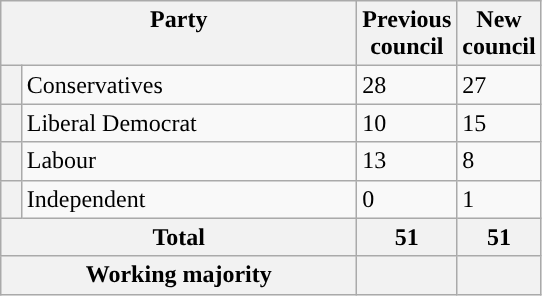<table class="wikitable">
<tr>
<th valign=top colspan="2" style="width: 230px">Party</th>
<th valign=top style="width: 30px">Previous council</th>
<th valign=top style="width: 30px">New council</th>
</tr>
<tr>
<th style="background-color: "></th>
<td>Conservatives</td>
<td>28</td>
<td>27</td>
</tr>
<tr>
<th style="background-color: "></th>
<td>Liberal Democrat</td>
<td>10</td>
<td>15</td>
</tr>
<tr>
<th style="background-color: "></th>
<td>Labour</td>
<td>13</td>
<td>8</td>
</tr>
<tr>
<th style="background-color: "></th>
<td>Independent</td>
<td>0</td>
<td>1</td>
</tr>
<tr>
<th colspan=2>Total</th>
<th style="text-align: center">51</th>
<th colspan=3>51</th>
</tr>
<tr>
<th colspan=2>Working majority</th>
<th></th>
<th></th>
</tr>
</table>
